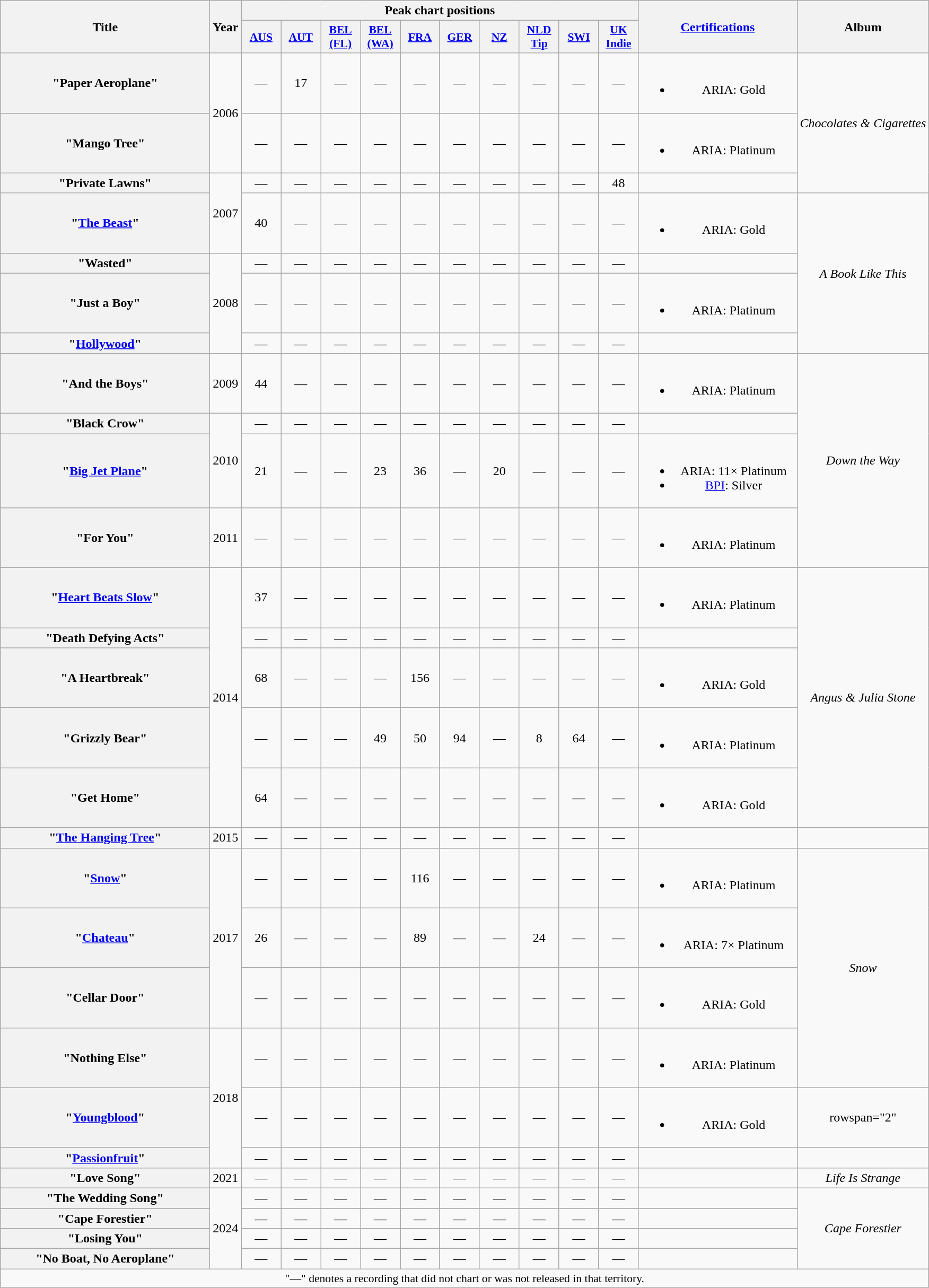<table class="wikitable plainrowheaders" style="text-align:center;" border="1">
<tr>
<th scope="col" rowspan="2" style="width:16em;">Title</th>
<th scope="col" rowspan="2">Year</th>
<th scope="col" colspan="10">Peak chart positions</th>
<th scope="col" rowspan="2" style="width:12em;"><a href='#'>Certifications</a></th>
<th scope="col" rowspan="2">Album</th>
</tr>
<tr>
<th scope="col" style="width:3em;font-size:90%;"><a href='#'>AUS</a><br></th>
<th scope="col" style="width:3em;font-size:90%;"><a href='#'>AUT</a><br></th>
<th scope="col" style="width:3em;font-size:90%;"><a href='#'>BEL<br>(FL)</a><br></th>
<th scope="col" style="width:3em;font-size:90%;"><a href='#'>BEL<br>(WA)</a><br></th>
<th scope="col" style="width:3em;font-size:90%;"><a href='#'>FRA</a><br></th>
<th scope="col" style="width:3em;font-size:90%;"><a href='#'>GER</a><br></th>
<th scope="col" style="width:3em;font-size:90%;"><a href='#'>NZ</a><br></th>
<th scope="col" style="width:3em;font-size:90%;"><a href='#'>NLD<br>Tip</a><br></th>
<th scope="col" style="width:3em;font-size:90%;"><a href='#'>SWI</a><br></th>
<th scope="col" style="width:3em;font-size:90%;"><a href='#'>UK<br>Indie</a><br></th>
</tr>
<tr>
<th scope="row">"Paper Aeroplane"</th>
<td rowspan="2">2006</td>
<td>—</td>
<td>17</td>
<td>—</td>
<td>—</td>
<td>—</td>
<td>—</td>
<td>—</td>
<td>—</td>
<td>—</td>
<td>—</td>
<td><br><ul><li>ARIA: Gold</li></ul></td>
<td rowspan="3"><em>Chocolates & Cigarettes</em></td>
</tr>
<tr>
<th scope="row">"Mango Tree"</th>
<td>—</td>
<td>—</td>
<td>—</td>
<td>—</td>
<td>—</td>
<td>—</td>
<td>—</td>
<td>—</td>
<td>—</td>
<td>—</td>
<td><br><ul><li>ARIA: Platinum</li></ul></td>
</tr>
<tr>
<th scope="row">"Private Lawns"</th>
<td rowspan="2">2007</td>
<td>—</td>
<td>—</td>
<td>—</td>
<td>—</td>
<td>—</td>
<td>—</td>
<td>—</td>
<td>—</td>
<td>—</td>
<td>48</td>
<td></td>
</tr>
<tr>
<th scope="row">"<a href='#'>The Beast</a>"</th>
<td>40</td>
<td>—</td>
<td>—</td>
<td>—</td>
<td>—</td>
<td>—</td>
<td>—</td>
<td>—</td>
<td>—</td>
<td>—</td>
<td><br><ul><li>ARIA: Gold</li></ul></td>
<td rowspan="4"><em>A Book Like This</em></td>
</tr>
<tr>
<th scope="row">"Wasted"</th>
<td rowspan="3">2008</td>
<td>—</td>
<td>—</td>
<td>—</td>
<td>—</td>
<td>—</td>
<td>—</td>
<td>—</td>
<td>—</td>
<td>—</td>
<td>—</td>
<td></td>
</tr>
<tr>
<th scope="row">"Just a Boy"</th>
<td>—</td>
<td>—</td>
<td>—</td>
<td>—</td>
<td>—</td>
<td>—</td>
<td>—</td>
<td>—</td>
<td>—</td>
<td>—</td>
<td><br><ul><li>ARIA: Platinum</li></ul></td>
</tr>
<tr>
<th scope="row">"<a href='#'>Hollywood</a>"</th>
<td>—</td>
<td>—</td>
<td>—</td>
<td>—</td>
<td>—</td>
<td>—</td>
<td>—</td>
<td>—</td>
<td>—</td>
<td>—</td>
<td></td>
</tr>
<tr>
<th scope="row">"And the Boys"</th>
<td rowspan="1">2009</td>
<td>44</td>
<td>—</td>
<td>—</td>
<td>—</td>
<td>—</td>
<td>—</td>
<td>—</td>
<td>—</td>
<td>—</td>
<td>—</td>
<td><br><ul><li>ARIA: Platinum</li></ul></td>
<td rowspan="4"><em>Down the Way</em></td>
</tr>
<tr>
<th scope="row">"Black Crow"</th>
<td rowspan="2">2010</td>
<td>—</td>
<td>—</td>
<td>—</td>
<td>—</td>
<td>—</td>
<td>—</td>
<td>—</td>
<td>—</td>
<td>—</td>
<td>—</td>
<td></td>
</tr>
<tr>
<th scope="row">"<a href='#'>Big Jet Plane</a>"</th>
<td>21</td>
<td>—</td>
<td>—</td>
<td>23</td>
<td>36</td>
<td>—</td>
<td>20</td>
<td>—</td>
<td>—</td>
<td>—</td>
<td><br><ul><li>ARIA: 11× Platinum</li><li><a href='#'>BPI</a>: Silver</li></ul></td>
</tr>
<tr>
<th scope="row">"For You"</th>
<td>2011</td>
<td>—</td>
<td>—</td>
<td>—</td>
<td>—</td>
<td>—</td>
<td>—</td>
<td>—</td>
<td>—</td>
<td>—</td>
<td>—</td>
<td><br><ul><li>ARIA: Platinum</li></ul></td>
</tr>
<tr>
<th scope="row">"<a href='#'>Heart Beats Slow</a>"</th>
<td rowspan="5">2014</td>
<td>37</td>
<td>—</td>
<td>—</td>
<td>—</td>
<td>—</td>
<td>—</td>
<td>—</td>
<td>—</td>
<td>—</td>
<td>—</td>
<td><br><ul><li>ARIA: Platinum</li></ul></td>
<td rowspan="5"><em>Angus & Julia Stone</em></td>
</tr>
<tr>
<th scope="row">"Death Defying Acts"</th>
<td>—</td>
<td>—</td>
<td>—</td>
<td>—</td>
<td>—</td>
<td>—</td>
<td>—</td>
<td>—</td>
<td>—</td>
<td>—</td>
<td></td>
</tr>
<tr>
<th scope="row">"A Heartbreak"</th>
<td>68</td>
<td>—</td>
<td>—</td>
<td>—</td>
<td>156</td>
<td>—</td>
<td>—</td>
<td>—</td>
<td>—</td>
<td>—</td>
<td><br><ul><li>ARIA: Gold</li></ul></td>
</tr>
<tr>
<th scope="row">"Grizzly Bear"</th>
<td>—</td>
<td>—</td>
<td>—</td>
<td>49</td>
<td>50</td>
<td>94</td>
<td>—</td>
<td>8</td>
<td>64</td>
<td>—</td>
<td><br><ul><li>ARIA: Platinum</li></ul></td>
</tr>
<tr>
<th scope="row">"Get Home"</th>
<td>64</td>
<td>—</td>
<td>—</td>
<td>—</td>
<td>—</td>
<td>—</td>
<td>—</td>
<td>—</td>
<td>—</td>
<td>—</td>
<td><br><ul><li>ARIA: Gold</li></ul></td>
</tr>
<tr>
<th scope="row">"<a href='#'>The Hanging Tree</a>"</th>
<td>2015</td>
<td>—</td>
<td>—</td>
<td>—</td>
<td>—</td>
<td>—</td>
<td>—</td>
<td>—</td>
<td>—</td>
<td>—</td>
<td>—</td>
<td></td>
<td></td>
</tr>
<tr>
<th scope="row">"<a href='#'>Snow</a>"</th>
<td rowspan="3">2017</td>
<td>—</td>
<td>—</td>
<td>—</td>
<td>—</td>
<td>116</td>
<td>—</td>
<td>—</td>
<td>—</td>
<td>—</td>
<td>—</td>
<td><br><ul><li>ARIA: Platinum</li></ul></td>
<td rowspan="4"><em>Snow</em></td>
</tr>
<tr>
<th scope="row">"<a href='#'>Chateau</a>"</th>
<td>26</td>
<td>—</td>
<td>—</td>
<td>—</td>
<td>89</td>
<td>—</td>
<td>—</td>
<td>24</td>
<td>—</td>
<td>—</td>
<td><br><ul><li>ARIA: 7× Platinum</li></ul></td>
</tr>
<tr>
<th scope="row">"Cellar Door"</th>
<td>—</td>
<td>—</td>
<td>—</td>
<td>—</td>
<td>—</td>
<td>—</td>
<td>—</td>
<td>—</td>
<td>—</td>
<td>—</td>
<td><br><ul><li>ARIA: Gold</li></ul></td>
</tr>
<tr>
<th scope="row">"Nothing Else"</th>
<td rowspan="3">2018</td>
<td>—</td>
<td>—</td>
<td>—</td>
<td>—</td>
<td>—</td>
<td>—</td>
<td>—</td>
<td>—</td>
<td>—</td>
<td>—</td>
<td><br><ul><li>ARIA: Platinum</li></ul></td>
</tr>
<tr>
<th scope="row">"<a href='#'>Youngblood</a>"</th>
<td>—</td>
<td>—</td>
<td>—</td>
<td>—</td>
<td>—</td>
<td>—</td>
<td>—</td>
<td>—</td>
<td>—</td>
<td>—</td>
<td><br><ul><li>ARIA: Gold</li></ul></td>
<td>rowspan="2" </td>
</tr>
<tr>
<th scope="row">"<a href='#'>Passionfruit</a>"</th>
<td>—</td>
<td>—</td>
<td>—</td>
<td>—</td>
<td>—</td>
<td>—</td>
<td>—</td>
<td>—</td>
<td>—</td>
<td>—</td>
<td></td>
</tr>
<tr>
<th scope="row">"Love Song"</th>
<td>2021</td>
<td>—</td>
<td>—</td>
<td>—</td>
<td>—</td>
<td>—</td>
<td>—</td>
<td>—</td>
<td>—</td>
<td>—</td>
<td>—</td>
<td></td>
<td><em>Life Is Strange</em></td>
</tr>
<tr>
<th scope="row">"The Wedding Song"</th>
<td rowspan="4">2024</td>
<td>—</td>
<td>—</td>
<td>—</td>
<td>—</td>
<td>—</td>
<td>—</td>
<td>—</td>
<td>—</td>
<td>—</td>
<td>—</td>
<td></td>
<td rowspan="4"><em>Cape Forestier</em></td>
</tr>
<tr>
<th scope="row">"Cape Forestier"</th>
<td>—</td>
<td>—</td>
<td>—</td>
<td>—</td>
<td>—</td>
<td>—</td>
<td>—</td>
<td>—</td>
<td>—</td>
<td>—</td>
<td></td>
</tr>
<tr>
<th scope="row">"Losing You"</th>
<td>—</td>
<td>—</td>
<td>—</td>
<td>—</td>
<td>—</td>
<td>—</td>
<td>—</td>
<td>—</td>
<td>—</td>
<td>—</td>
<td></td>
</tr>
<tr>
<th scope="row">"No Boat, No Aeroplane"</th>
<td>—</td>
<td>—</td>
<td>—</td>
<td>—</td>
<td>—</td>
<td>—</td>
<td>—</td>
<td>—</td>
<td>—</td>
<td>—</td>
<td></td>
</tr>
<tr>
<td colspan="14" style="font-size:90%">"—" denotes a recording that did not chart or was not released in that territory.</td>
</tr>
</table>
